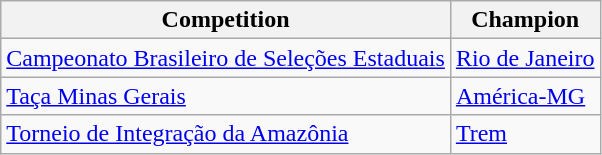<table class="wikitable">
<tr>
<th>Competition</th>
<th>Champion</th>
</tr>
<tr>
<td><a href='#'>Campeonato Brasileiro de Seleções Estaduais</a></td>
<td><a href='#'>Rio de Janeiro</a></td>
</tr>
<tr>
<td><a href='#'>Taça Minas Gerais</a></td>
<td><a href='#'>América-MG</a></td>
</tr>
<tr>
<td><a href='#'>Torneio de Integração da Amazônia</a></td>
<td><a href='#'>Trem</a></td>
</tr>
</table>
